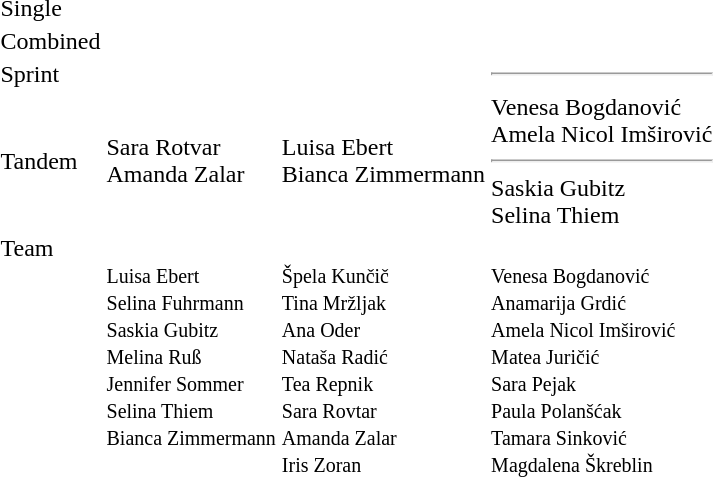<table>
<tr>
<td>Single<br></td>
<td></td>
<td></td>
<td></td>
</tr>
<tr>
<td>Combined<br></td>
<td></td>
<td></td>
<td></td>
</tr>
<tr>
<td>Sprint<br></td>
<td></td>
<td></td>
<td><hr></td>
</tr>
<tr>
<td>Tandem<br></td>
<td>Sara Rotvar<br>Amanda Zalar<br></td>
<td>Luisa Ebert<br>Bianca Zimmermann<br></td>
<td>Venesa Bogdanović<br>Amela Nicol Imširović<br><hr>Saskia Gubitz<br>Selina Thiem<br></td>
</tr>
<tr valign="top">
<td>Team<br></td>
<td><br><small>Luisa Ebert<br>Selina Fuhrmann<br>Saskia Gubitz<br>Melina Ruß<br>Jennifer Sommer<br>Selina Thiem<br>Bianca Zimmermann</small></td>
<td><br><small>Špela Kunčič<br>Tina Mržljak<br>Ana Oder<br>Nataša Radić<br>Tea Repnik<br>Sara Rovtar<br>Amanda Zalar<br>Iris Zoran</small></td>
<td><br><small>Venesa Bogdanović<br>Anamarija Grdić<br>Amela Nicol Imširović<br>Matea Juričić<br>Sara Pejak<br>Paula Polanšćak<br>Tamara Sinković<br>Magdalena Škreblin</small></td>
</tr>
</table>
